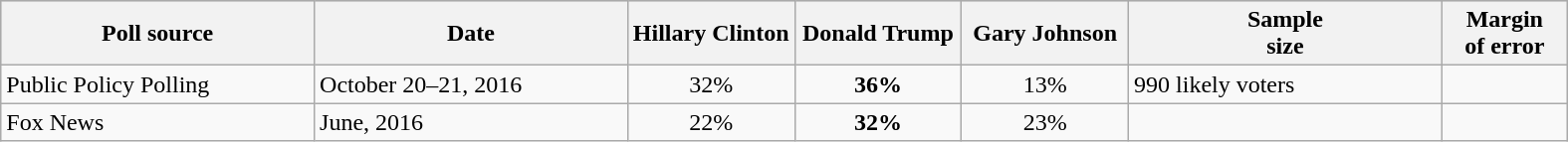<table class="wikitable sortable">
<tr style="background:lightgrey;">
<th width="20%">Poll source</th>
<th width="20%">Date</th>
<th width="10.66%">Hillary Clinton<br><small></small></th>
<th width="10.66%">Donald Trump<br><small></small></th>
<th width="10.66%">Gary Johnson<br><small></small></th>
<th width="20%">Sample<br>size</th>
<th width="8%">Margin<br>of error</th>
</tr>
<tr>
<td>Public Policy Polling</td>
<td>October 20–21, 2016</td>
<td align="center">32%</td>
<td align="center" ><strong>36%</strong></td>
<td align="center">13%</td>
<td>990 likely voters</td>
<td></td>
</tr>
<tr>
<td>Fox News</td>
<td>June, 2016</td>
<td align="center">22%</td>
<td align="center" ><strong>32%</strong></td>
<td align="center">23%</td>
<td></td>
<td></td>
</tr>
</table>
